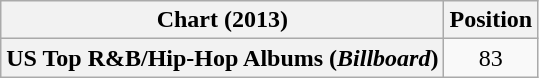<table class="wikitable plainrowheaders" style="text-align:center">
<tr>
<th scope="col">Chart (2013)</th>
<th scope="col">Position</th>
</tr>
<tr>
<th scope="row">US Top R&B/Hip-Hop Albums (<em>Billboard</em>)</th>
<td>83</td>
</tr>
</table>
